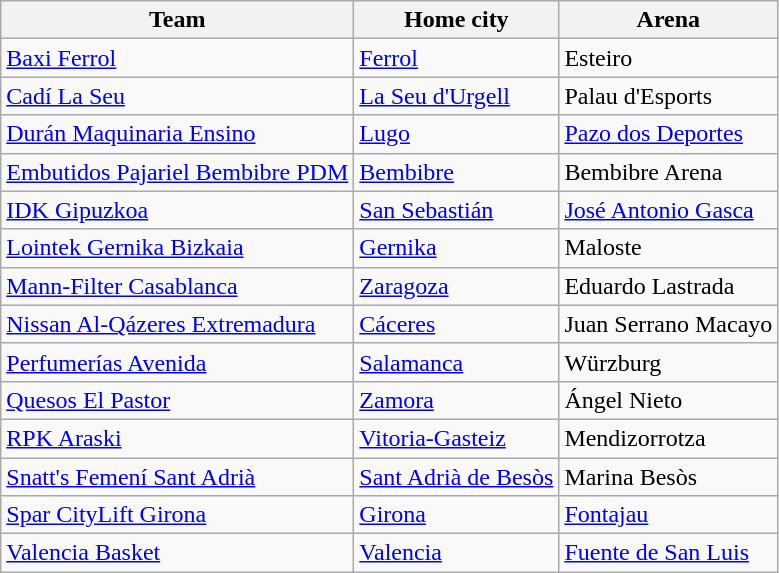<table class="wikitable sortable">
<tr>
<th>Team</th>
<th>Home city</th>
<th>Arena</th>
</tr>
<tr>
<td><a href='#'>Baxi Ferrol</a></td>
<td><a href='#'>Ferrol</a></td>
<td>Esteiro</td>
</tr>
<tr>
<td><a href='#'>Cadí La Seu</a></td>
<td><a href='#'>La Seu d'Urgell</a></td>
<td>Palau d'Esports</td>
</tr>
<tr>
<td><a href='#'>Durán Maquinaria Ensino</a></td>
<td><a href='#'>Lugo</a></td>
<td><a href='#'>Pazo dos Deportes</a></td>
</tr>
<tr>
<td><a href='#'>Embutidos Pajariel Bembibre PDM</a></td>
<td><a href='#'>Bembibre</a></td>
<td>Bembibre Arena</td>
</tr>
<tr>
<td><a href='#'>IDK Gipuzkoa</a></td>
<td><a href='#'>San Sebastián</a></td>
<td><a href='#'>José Antonio Gasca</a></td>
</tr>
<tr>
<td><a href='#'>Lointek Gernika Bizkaia</a></td>
<td><a href='#'>Gernika</a></td>
<td>Maloste</td>
</tr>
<tr>
<td><a href='#'>Mann-Filter Casablanca</a></td>
<td><a href='#'>Zaragoza</a></td>
<td>Eduardo Lastrada</td>
</tr>
<tr>
<td><a href='#'>Nissan Al-Qázeres Extremadura</a></td>
<td><a href='#'>Cáceres</a></td>
<td>Juan Serrano Macayo</td>
</tr>
<tr>
<td><a href='#'>Perfumerías Avenida</a></td>
<td><a href='#'>Salamanca</a></td>
<td>Würzburg</td>
</tr>
<tr>
<td><a href='#'>Quesos El Pastor</a></td>
<td><a href='#'>Zamora</a></td>
<td>Ángel Nieto</td>
</tr>
<tr>
<td><a href='#'>RPK Araski</a></td>
<td><a href='#'>Vitoria-Gasteiz</a></td>
<td>Mendizorrotza</td>
</tr>
<tr>
<td><a href='#'>Snatt's Femení Sant Adrià</a></td>
<td><a href='#'>Sant Adrià de Besòs</a></td>
<td>Marina Besòs</td>
</tr>
<tr>
<td><a href='#'>Spar CityLift Girona</a></td>
<td><a href='#'>Girona</a></td>
<td><a href='#'>Fontajau</a></td>
</tr>
<tr>
<td><a href='#'>Valencia Basket</a></td>
<td><a href='#'>Valencia</a></td>
<td><a href='#'>Fuente de San Luis</a></td>
</tr>
</table>
